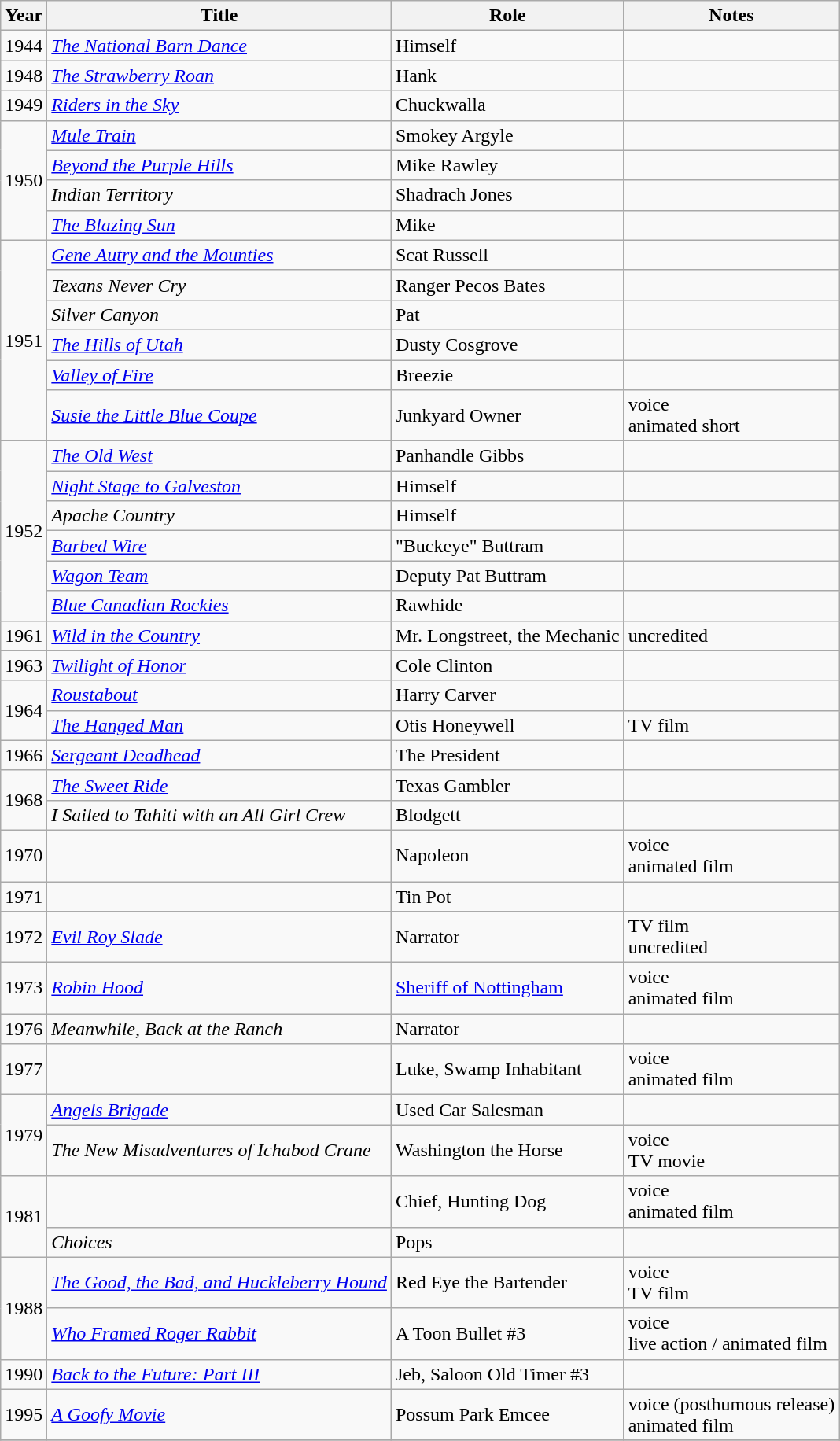<table class="wikitable sortable">
<tr>
<th>Year</th>
<th>Title</th>
<th>Role</th>
<th class="unsortable">Notes</th>
</tr>
<tr>
<td>1944</td>
<td><em><a href='#'>The National Barn Dance</a></em></td>
<td>Himself</td>
<td></td>
</tr>
<tr>
<td>1948</td>
<td><em><a href='#'>The Strawberry Roan</a></em></td>
<td>Hank</td>
<td></td>
</tr>
<tr>
<td>1949</td>
<td><em><a href='#'>Riders in the Sky</a></em></td>
<td>Chuckwalla</td>
<td></td>
</tr>
<tr>
<td rowspan="4">1950</td>
<td><em><a href='#'>Mule Train</a></em></td>
<td>Smokey Argyle</td>
<td></td>
</tr>
<tr>
<td><em><a href='#'>Beyond the Purple Hills</a></em></td>
<td>Mike Rawley</td>
<td></td>
</tr>
<tr>
<td><em>Indian Territory</em></td>
<td>Shadrach Jones</td>
<td></td>
</tr>
<tr>
<td><em><a href='#'>The Blazing Sun</a></em></td>
<td>Mike</td>
<td></td>
</tr>
<tr>
<td rowspan="6">1951</td>
<td><em><a href='#'>Gene Autry and the Mounties</a></em></td>
<td>Scat Russell</td>
<td></td>
</tr>
<tr>
<td><em>Texans Never Cry</em></td>
<td>Ranger Pecos Bates</td>
<td></td>
</tr>
<tr>
<td><em>Silver Canyon</em></td>
<td>Pat</td>
<td></td>
</tr>
<tr>
<td><em><a href='#'>The Hills of Utah</a></em></td>
<td>Dusty Cosgrove</td>
<td></td>
</tr>
<tr>
<td><em><a href='#'>Valley of Fire</a></em></td>
<td>Breezie</td>
<td></td>
</tr>
<tr>
<td><em><a href='#'>Susie the Little Blue Coupe</a></em></td>
<td>Junkyard Owner</td>
<td>voice<br>animated short</td>
</tr>
<tr>
<td rowspan="6">1952</td>
<td><em><a href='#'>The Old West</a></em></td>
<td>Panhandle Gibbs</td>
<td></td>
</tr>
<tr>
<td><em><a href='#'>Night Stage to Galveston</a></em></td>
<td>Himself</td>
<td></td>
</tr>
<tr>
<td><em>Apache Country</em></td>
<td>Himself</td>
<td></td>
</tr>
<tr>
<td><em><a href='#'>Barbed Wire</a></em></td>
<td>"Buckeye" Buttram</td>
<td></td>
</tr>
<tr>
<td><em><a href='#'>Wagon Team</a></em></td>
<td>Deputy Pat Buttram</td>
<td></td>
</tr>
<tr>
<td><em><a href='#'>Blue Canadian Rockies</a></em></td>
<td>Rawhide</td>
<td></td>
</tr>
<tr>
<td>1961</td>
<td><em><a href='#'>Wild in the Country</a></em></td>
<td>Mr. Longstreet, the Mechanic</td>
<td>uncredited</td>
</tr>
<tr>
<td>1963</td>
<td><em><a href='#'>Twilight of Honor</a></em></td>
<td>Cole Clinton</td>
<td></td>
</tr>
<tr>
<td rowspan="2">1964</td>
<td><em><a href='#'>Roustabout</a></em></td>
<td>Harry Carver</td>
<td></td>
</tr>
<tr>
<td><em><a href='#'>The Hanged Man</a></em></td>
<td>Otis Honeywell</td>
<td>TV film</td>
</tr>
<tr>
<td>1966</td>
<td><em><a href='#'>Sergeant Deadhead</a></em></td>
<td>The President</td>
<td></td>
</tr>
<tr>
<td rowspan="2">1968</td>
<td><em><a href='#'>The Sweet Ride</a></em></td>
<td>Texas Gambler</td>
<td></td>
</tr>
<tr>
<td><em>I Sailed to Tahiti with an All Girl Crew</em></td>
<td>Blodgett</td>
<td></td>
</tr>
<tr>
<td>1970</td>
<td><em></em></td>
<td>Napoleon</td>
<td>voice<br>animated film</td>
</tr>
<tr>
<td>1971</td>
<td><em></em></td>
<td>Tin Pot</td>
<td></td>
</tr>
<tr>
<td>1972</td>
<td><em><a href='#'>Evil Roy Slade</a></em></td>
<td>Narrator</td>
<td>TV film<br>uncredited</td>
</tr>
<tr>
<td>1973</td>
<td><em><a href='#'>Robin Hood</a></em></td>
<td><a href='#'>Sheriff of Nottingham</a></td>
<td>voice<br>animated film</td>
</tr>
<tr>
<td>1976</td>
<td><em>Meanwhile, Back at the Ranch</em></td>
<td>Narrator</td>
<td></td>
</tr>
<tr>
<td>1977</td>
<td><em></em></td>
<td>Luke, Swamp Inhabitant</td>
<td>voice<br>animated film</td>
</tr>
<tr>
<td rowspan="2">1979</td>
<td><em><a href='#'>Angels Brigade</a></em></td>
<td>Used Car Salesman</td>
<td></td>
</tr>
<tr>
<td><em>The New Misadventures of Ichabod Crane</em></td>
<td>Washington the Horse</td>
<td>voice<br>TV movie</td>
</tr>
<tr>
<td rowspan="2">1981</td>
<td><em></em></td>
<td>Chief, Hunting Dog</td>
<td>voice<br>animated film</td>
</tr>
<tr>
<td><em>Choices</em></td>
<td>Pops</td>
<td></td>
</tr>
<tr>
<td rowspan="2">1988</td>
<td><em><a href='#'>The Good, the Bad, and Huckleberry Hound</a></em></td>
<td>Red Eye the Bartender</td>
<td>voice<br>TV film</td>
</tr>
<tr>
<td><em><a href='#'>Who Framed Roger Rabbit</a></em></td>
<td>A Toon Bullet #3</td>
<td>voice<br>live action / animated film</td>
</tr>
<tr>
<td>1990</td>
<td><em><a href='#'>Back to the Future: Part III</a></em></td>
<td>Jeb, Saloon Old Timer #3</td>
<td></td>
</tr>
<tr>
<td>1995</td>
<td><em><a href='#'>A Goofy Movie</a></em></td>
<td>Possum Park Emcee</td>
<td>voice (posthumous release)<br>animated film</td>
</tr>
<tr>
</tr>
</table>
